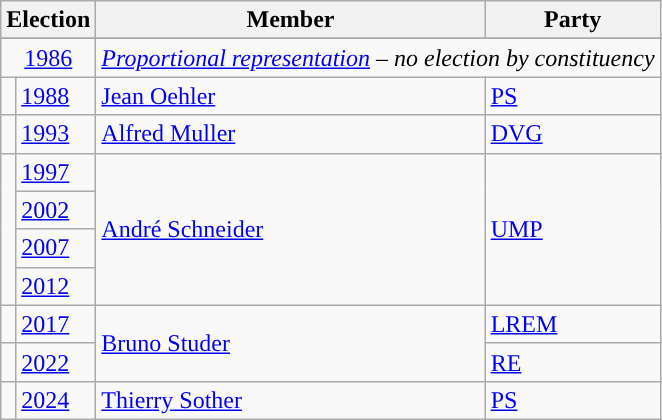<table class="wikitable">
<tr>
<th colspan="2">Election</th>
<th>Member</th>
<th>Party</th>
</tr>
<tr>
</tr>
<tr>
<td colspan="2" align="center"><a href='#'>1986</a></td>
<td colspan="2"><em><a href='#'>Proportional representation</a> – no election by constituency</em></td>
</tr>
<tr>
<td style="background-color: "></td>
<td><a href='#'>1988</a></td>
<td><a href='#'>Jean Oehler</a></td>
<td><a href='#'>PS</a></td>
</tr>
<tr>
<td style="background-color: "></td>
<td><a href='#'>1993</a></td>
<td><a href='#'>Alfred Muller</a></td>
<td><a href='#'>DVG</a></td>
</tr>
<tr>
<td rowspan="4" style="background-color: "></td>
<td><a href='#'>1997</a></td>
<td rowspan="4"><a href='#'>André Schneider</a></td>
<td rowspan="4"><a href='#'>UMP</a></td>
</tr>
<tr>
<td><a href='#'>2002</a></td>
</tr>
<tr>
<td><a href='#'>2007</a></td>
</tr>
<tr>
<td><a href='#'>2012</a></td>
</tr>
<tr>
<td style="background-color: "></td>
<td><a href='#'>2017</a></td>
<td rowspan="2"><a href='#'>Bruno Studer</a></td>
<td><a href='#'>LREM</a></td>
</tr>
<tr>
<td style="background-color: "></td>
<td><a href='#'>2022</a></td>
<td><a href='#'>RE</a></td>
</tr>
<tr>
<td style="background-color: "></td>
<td><a href='#'>2024</a></td>
<td><a href='#'>Thierry Sother</a></td>
<td><a href='#'>PS</a></td>
</tr>
</table>
